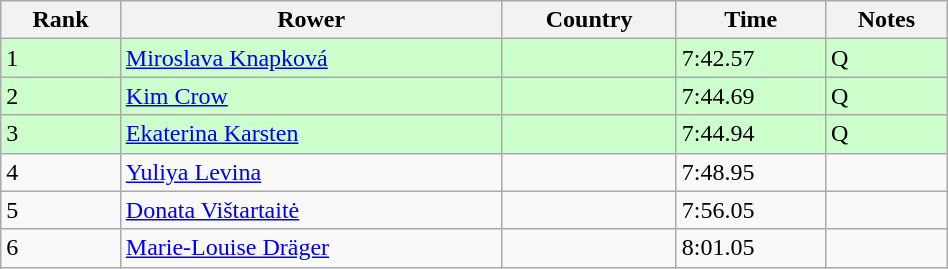<table class="wikitable sortable" width=50%>
<tr>
<th>Rank</th>
<th>Rower</th>
<th>Country</th>
<th>Time</th>
<th>Notes</th>
</tr>
<tr bgcolor=ccffcc>
<td>1</td>
<td><a href='#'>Miroslava Knapková</a></td>
<td></td>
<td>7:42.57</td>
<td>Q</td>
</tr>
<tr bgcolor=ccffcc>
<td>2</td>
<td><a href='#'>Kim Crow</a></td>
<td></td>
<td>7:44.69</td>
<td>Q</td>
</tr>
<tr bgcolor=ccffcc>
<td>3</td>
<td><a href='#'>Ekaterina Karsten</a></td>
<td></td>
<td>7:44.94</td>
<td>Q</td>
</tr>
<tr>
<td>4</td>
<td><a href='#'>Yuliya Levina</a></td>
<td></td>
<td>7:48.95</td>
<td></td>
</tr>
<tr>
<td>5</td>
<td><a href='#'>Donata Vištartaitė</a></td>
<td></td>
<td>7:56.05</td>
<td></td>
</tr>
<tr>
<td>6</td>
<td><a href='#'>Marie-Louise Dräger</a></td>
<td></td>
<td>8:01.05</td>
<td></td>
</tr>
</table>
